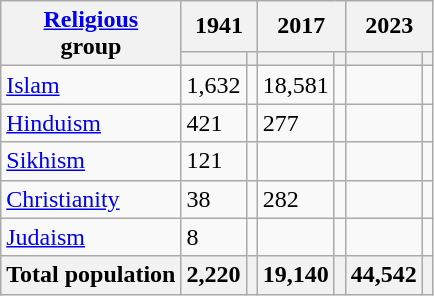<table class="wikitable sortable">
<tr>
<th rowspan="2"><a href='#'>Religious</a><br>group</th>
<th colspan="2">1941</th>
<th colspan="2">2017</th>
<th colspan="2">2023</th>
</tr>
<tr>
<th><a href='#'></a></th>
<th></th>
<th></th>
<th></th>
<th></th>
<th></th>
</tr>
<tr>
<td><a href='#'>Islam</a> </td>
<td>1,632</td>
<td></td>
<td>18,581</td>
<td></td>
<td></td>
<td></td>
</tr>
<tr>
<td><a href='#'>Hinduism</a> </td>
<td>421</td>
<td></td>
<td>277</td>
<td></td>
<td></td>
<td></td>
</tr>
<tr>
<td><a href='#'>Sikhism</a> </td>
<td>121</td>
<td></td>
<td></td>
<td></td>
<td></td>
<td></td>
</tr>
<tr>
<td><a href='#'>Christianity</a> </td>
<td>38</td>
<td></td>
<td>282</td>
<td></td>
<td></td>
<td></td>
</tr>
<tr>
<td><a href='#'>Judaism</a> </td>
<td>8</td>
<td></td>
<td></td>
<td></td>
<td></td>
<td></td>
</tr>
<tr>
<th>Total population</th>
<th>2,220</th>
<th></th>
<th>19,140</th>
<th></th>
<th>44,542</th>
<th></th>
</tr>
</table>
